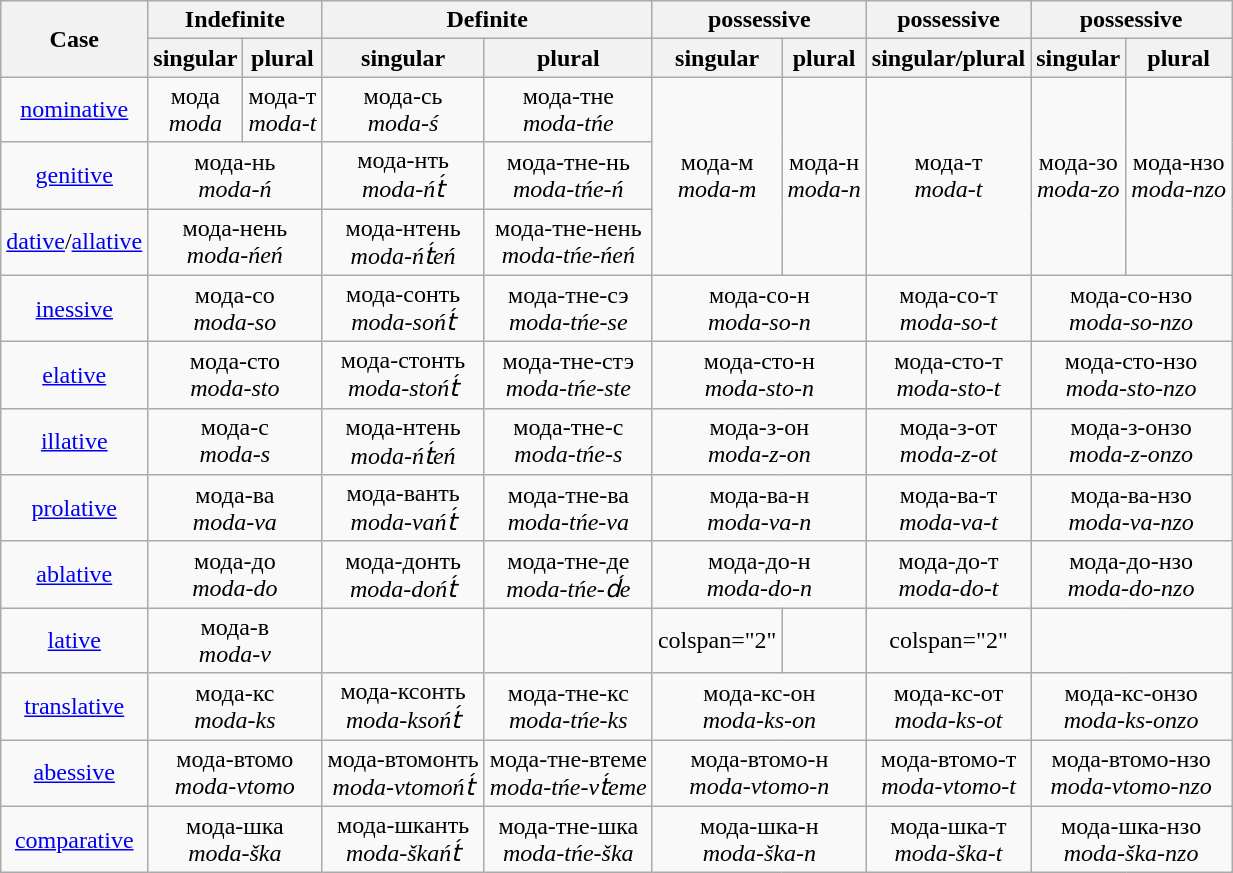<table class=wikitable style=text-align:center>
<tr>
<th rowspan="2">Case</th>
<th colspan="2">Indefinite</th>
<th colspan="2">Definite</th>
<th colspan="2"> possessive</th>
<th> possessive</th>
<th colspan="2"> possessive</th>
</tr>
<tr>
<th>singular</th>
<th>plural</th>
<th>singular</th>
<th>plural</th>
<th>singular</th>
<th>plural</th>
<th>singular/plural</th>
<th>singular</th>
<th>plural</th>
</tr>
<tr>
<td><a href='#'>nominative</a></td>
<td>мода <br> <em>moda</em></td>
<td>мода-т <br> <em>moda-t</em></td>
<td>мода-сь <br> <em>moda-ś</em></td>
<td>мода-тне <br> <em>moda-tńe</em></td>
<td rowspan="3">мода-м <br> <em>moda-m</em></td>
<td rowspan="3">мода-н <br> <em>moda-n</em></td>
<td rowspan="3">мода-т <br> <em>moda-t</em></td>
<td rowspan="3">мода-зo <br> <em>moda-zo</em></td>
<td rowspan="3">мода-нзo <br> <em>moda-nzo</em></td>
</tr>
<tr>
<td><a href='#'>genitive</a></td>
<td colspan="2">мода-нь <br> <em>moda-ń</em></td>
<td>мода-нть <br> <em>moda-ńt́</em></td>
<td>мода-тне-нь <br> <em>moda-tńe-ń</em></td>
</tr>
<tr>
<td><a href='#'>dative</a>/<a href='#'>allative</a></td>
<td colspan="2">мода-нень <br> <em>moda-ńeń</em></td>
<td>мода-нтень <br> <em>moda-ńt́eń</em></td>
<td>мода-тне-нень <br> <em>moda-tńe-ńeń</em></td>
</tr>
<tr>
<td><a href='#'>inessive</a></td>
<td colspan="2">мода-со <br> <em>moda-so</em></td>
<td>мода-сонть <br> <em>moda-sońt́</em></td>
<td>мода-тне-сэ <br> <em>moda-tńe-se</em></td>
<td colspan="2">мода-со-н <br> <em>moda-so-n</em></td>
<td>мода-со-т <br> <em>moda-so-t</em></td>
<td colspan="2">мода-со-нзo <br> <em>moda-so-nzo</em></td>
</tr>
<tr>
<td><a href='#'>elative</a></td>
<td colspan="2">мода-сто <br> <em>moda-sto</em></td>
<td>мода-стонть <br> <em>moda-stońt́</em></td>
<td>мода-тне-стэ <br> <em>moda-tńe-ste</em></td>
<td colspan="2">мода-сто-н <br> <em>moda-sto-n</em></td>
<td>мода-сто-т <br> <em>moda-sto-t</em></td>
<td colspan="2">мода-сто-нзo <br> <em>moda-sto-nzo</em></td>
</tr>
<tr>
<td><a href='#'>illative</a></td>
<td colspan="2">мода-с <br> <em>moda-s</em></td>
<td>мода-нтень <br> <em>moda-ńt́eń</em></td>
<td>мода-тне-с <br> <em>moda-tńe-s</em></td>
<td colspan="2">мода-з-oн <br> <em>moda-z-on</em></td>
<td>мода-з-oт <br> <em>moda-z-ot</em></td>
<td colspan="2">мода-з-oнзo <br> <em>moda-z-onzo</em></td>
</tr>
<tr>
<td><a href='#'>prolative</a></td>
<td colspan="2">мода-ва <br> <em>moda-va</em></td>
<td>мода-ванть <br> <em>moda-vańt́</em></td>
<td>мода-тне-ва <br> <em>moda-tńe-va</em></td>
<td colspan="2">мода-ва-н <br> <em>moda-va-n</em></td>
<td>мода-ва-т <br> <em>moda-va-t</em></td>
<td colspan="2">мода-ва-нзo <br> <em>moda-va-nzo</em></td>
</tr>
<tr>
<td><a href='#'>ablative</a></td>
<td colspan="2">мода-до <br> <em>moda-do</em></td>
<td>мода-донть <br> <em>moda-dońt́</em></td>
<td>мода-тне-дe <br> <em>moda-tńe-d́e</em></td>
<td colspan="2">мода-до-н <br> <em>moda-do-n</em></td>
<td>мода-до-т <br> <em>moda-do-t</em></td>
<td colspan="2">мода-до-нзo <br> <em>moda-do-nzo</em></td>
</tr>
<tr>
<td><a href='#'>lative</a></td>
<td colspan="2">мода-в <br> <em>moda-v</em></td>
<td></td>
<td></td>
<td>colspan="2" </td>
<td></td>
<td>colspan="2" </td>
</tr>
<tr>
<td><a href='#'>translative</a></td>
<td colspan="2">мода-кс <br> <em>moda-ks</em></td>
<td>мода-ксонть <br> <em>moda-ksońt́</em></td>
<td>мода-тне-кс <br> <em>moda-tńe-ks</em></td>
<td colspan="2">мода-кс-oн <br> <em>moda-ks-on</em></td>
<td>мода-кс-oт <br> <em>moda-ks-ot</em></td>
<td colspan="2">мода-кс-oнзo <br> <em>moda-ks-onzo</em></td>
</tr>
<tr>
<td><a href='#'>abessive</a></td>
<td colspan="2">мода-втомо <br> <em>moda-vtomo</em></td>
<td>мода-втомонть <br> <em>moda-vtomońt́</em></td>
<td>мода-тне-втеме <br> <em>moda-tńe-vt́eme</em></td>
<td colspan="2">мода-втомо-н <br> <em>moda-vtomo-n</em></td>
<td>мода-втомо-т <br> <em>moda-vtomo-t</em></td>
<td colspan="2">мода-втомо-нзo <br> <em>moda-vtomo-nzo</em></td>
</tr>
<tr>
<td><a href='#'>comparative</a></td>
<td colspan="2">мода-шка <br> <em>moda-ška</em></td>
<td>мода-шканть <br> <em>moda-škańt́</em></td>
<td>мода-тне-шка <br> <em>moda-tńe-ška</em></td>
<td colspan="2">мода-шка-н <br> <em>moda-ška-n</em></td>
<td>мода-шка-т <br> <em>moda-ška-t</em></td>
<td colspan="2">мода-шка-нзo <br> <em>moda-ška-nzo</em></td>
</tr>
</table>
